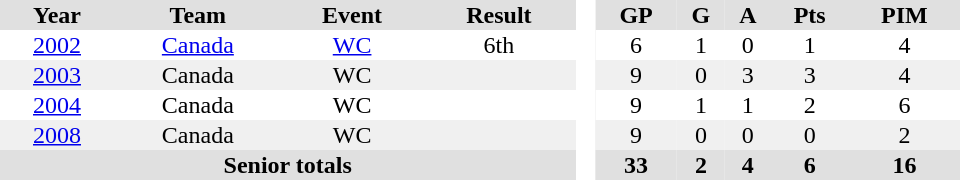<table border="0" cellpadding="1" cellspacing="0" style="text-align:center; width:40em">
<tr ALIGN="center" bgcolor="#e0e0e0">
<th>Year</th>
<th>Team</th>
<th>Event</th>
<th>Result</th>
<th rowspan="99" bgcolor="#ffffff"> </th>
<th>GP</th>
<th>G</th>
<th>A</th>
<th>Pts</th>
<th>PIM</th>
</tr>
<tr>
<td><a href='#'>2002</a></td>
<td><a href='#'>Canada</a></td>
<td><a href='#'>WC</a></td>
<td>6th</td>
<td>6</td>
<td>1</td>
<td>0</td>
<td>1</td>
<td>4</td>
</tr>
<tr bgcolor="#f0f0f0">
<td><a href='#'>2003</a></td>
<td>Canada</td>
<td>WC</td>
<td></td>
<td>9</td>
<td>0</td>
<td>3</td>
<td>3</td>
<td>4</td>
</tr>
<tr>
<td><a href='#'>2004</a></td>
<td>Canada</td>
<td>WC</td>
<td></td>
<td>9</td>
<td>1</td>
<td>1</td>
<td>2</td>
<td>6</td>
</tr>
<tr bgcolor="#f0f0f0">
<td><a href='#'>2008</a></td>
<td>Canada</td>
<td>WC</td>
<td></td>
<td>9</td>
<td>0</td>
<td>0</td>
<td>0</td>
<td>2</td>
</tr>
<tr bgcolor="#e0e0e0">
<th colspan="4">Senior totals</th>
<th>33</th>
<th>2</th>
<th>4</th>
<th>6</th>
<th>16</th>
</tr>
</table>
